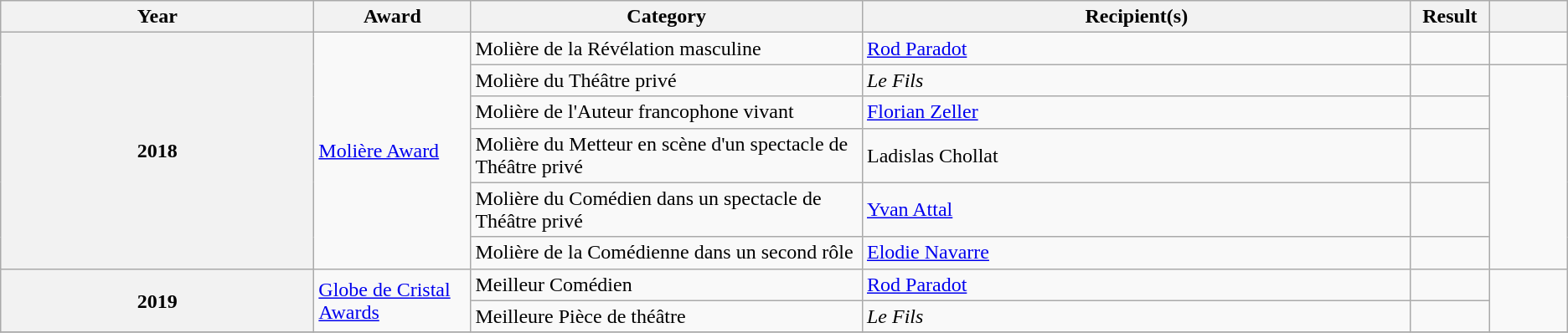<table class="wikitable plainrowheaders sortable">
<tr>
<th scope="col" style="width:20%;">Year</th>
<th scope="col" style="width:10%;">Award</th>
<th scope="col" style="width:25%;">Category</th>
<th scope="col" style="width:35%;">Recipient(s)</th>
<th scope="col" style="width:5%;">Result</th>
<th scope="col" style="width:10%;" class="unsortable"></th>
</tr>
<tr>
<th rowspan="6" scope="row">2018</th>
<td rowspan="6"><a href='#'>Molière Award</a></td>
<td>Molière de la Révélation masculine</td>
<td><a href='#'>Rod Paradot</a></td>
<td></td>
<td style="text-align:center;"></td>
</tr>
<tr>
<td>Molière du Théâtre privé</td>
<td><em>Le Fils</em></td>
<td></td>
<td rowspan="5" style="text-align:center;"></td>
</tr>
<tr>
<td>Molière de l'Auteur francophone vivant</td>
<td><a href='#'>Florian Zeller</a></td>
<td></td>
</tr>
<tr>
<td>Molière du Metteur en scène d'un spectacle de Théâtre privé</td>
<td>Ladislas Chollat</td>
<td></td>
</tr>
<tr>
<td>Molière du Comédien dans un spectacle de Théâtre privé</td>
<td><a href='#'>Yvan Attal</a></td>
<td></td>
</tr>
<tr>
<td>Molière de la Comédienne dans un second rôle</td>
<td><a href='#'>Elodie Navarre</a></td>
<td></td>
</tr>
<tr>
<th rowspan="2" scope="row">2019</th>
<td rowspan="2"><a href='#'>Globe de Cristal Awards</a></td>
<td>Meilleur Comédien</td>
<td><a href='#'>Rod Paradot</a></td>
<td></td>
<td rowspan="2" style="text-align:center;"></td>
</tr>
<tr>
<td>Meilleure Pièce de théâtre</td>
<td><em>Le Fils</em></td>
<td></td>
</tr>
<tr>
</tr>
</table>
